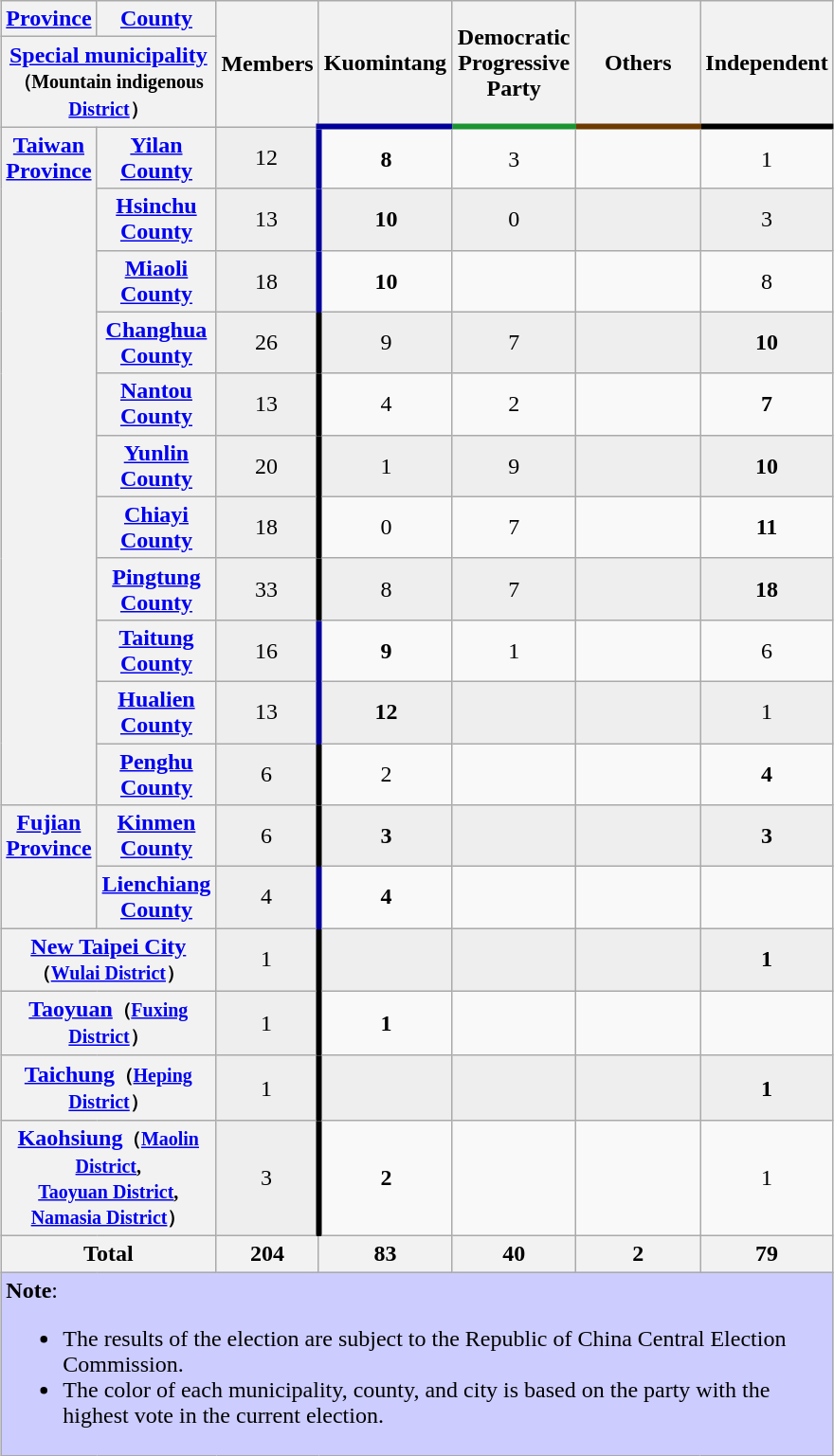<table class="wikitable collapsible" style="text-align:center; margin:auto">
<tr>
<th style="width:60px;"><a href='#'>Province</a></th>
<th style="width:60px;"><a href='#'>County</a></th>
<th rowspan=2 style="width:50px;">Members</th>
<th rowspan=2 style="width:80px; border-bottom:4px solid #000099;">Kuomintang</th>
<th rowspan=2 style="width:80px; border-bottom:4px solid #1B9431;">Democratic Progressive Party</th>
<th rowspan=2 style="width:80px; border-bottom:4px solid #6d3b00;">Others</th>
<th rowspan=2 style="width:80px; border-bottom:4px solid #000000;">Independent</th>
</tr>
<tr>
<th colspan=2><a href='#'>Special municipality</a><br><small>（Mountain indigenous <a href='#'>District</a>）</small></th>
</tr>
<tr>
<th rowspan=11 valign=top><a href='#'>Taiwan Province</a></th>
<th><a href='#'>Yilan County</a></th>
<td bgcolor=#EEEEEE style="border-right:4px solid #000099;">12</td>
<td><strong>8 </strong></td>
<td>3</td>
<td></td>
<td>1</td>
</tr>
<tr bgcolor="#EEEEEE">
<th><a href='#'>Hsinchu County</a></th>
<td bgcolor=#EEEEEE style="border-right:4px solid #000099;">13</td>
<td><strong>10 </strong></td>
<td>0</td>
<td></td>
<td>3</td>
</tr>
<tr>
<th><a href='#'>Miaoli County</a></th>
<td bgcolor=#EEEEEE style="border-right:4px solid #000099;">18</td>
<td><strong>10 </strong></td>
<td></td>
<td></td>
<td>8</td>
</tr>
<tr bgcolor="#EEEEEE">
<th><a href='#'>Changhua County</a></th>
<td bgcolor=#EEEEEE style="border-right:4px solid #000000;">26</td>
<td>9</td>
<td>7</td>
<td></td>
<td><strong>10</strong></td>
</tr>
<tr>
<th><a href='#'>Nantou County</a></th>
<td bgcolor=#EEEEEE style="border-right:4px solid #000000;">13</td>
<td>4</td>
<td>2</td>
<td></td>
<td><strong>7</strong></td>
</tr>
<tr bgcolor="#EEEEEE">
<th><a href='#'>Yunlin County</a></th>
<td bgcolor=#EEEEEE style="border-right:4px solid #000000;">20</td>
<td>1</td>
<td>9</td>
<td></td>
<td><strong>10</strong></td>
</tr>
<tr>
<th><a href='#'>Chiayi County</a></th>
<td bgcolor=#EEEEEE style="border-right:4px solid #000000;">18</td>
<td>0</td>
<td>7</td>
<td></td>
<td><strong>11 </strong></td>
</tr>
<tr bgcolor="#EEEEEE">
<th><a href='#'>Pingtung County</a></th>
<td bgcolor=#EEEEEE style="border-right:4px solid #000000;">33</td>
<td>8</td>
<td>7</td>
<td></td>
<td><strong>18</strong></td>
</tr>
<tr>
<th><a href='#'>Taitung County</a></th>
<td bgcolor=#EEEEEE style="border-right:4px solid #000099;">16</td>
<td><strong>9 </strong></td>
<td>1</td>
<td></td>
<td>6</td>
</tr>
<tr bgcolor="#EEEEEE">
<th><a href='#'>Hualien County</a></th>
<td bgcolor=#EEEEEE style="border-right:4px solid #000099;">13</td>
<td><strong>12 </strong></td>
<td></td>
<td></td>
<td>1</td>
</tr>
<tr>
<th><a href='#'>Penghu County</a></th>
<td bgcolor=#EEEEEE style="border-right:4px solid #000000;">6</td>
<td>2</td>
<td></td>
<td></td>
<td><strong>4 </strong></td>
</tr>
<tr bgcolor="#EEEEEE">
<th rowspan=2 valign=top><a href='#'>Fujian Province</a></th>
<th><a href='#'>Kinmen County</a></th>
<td bgcolor=#EEEEEE style="border-right:4px solid #000000;">6</td>
<td><strong>3 </strong></td>
<td></td>
<td></td>
<td><strong>3</strong></td>
</tr>
<tr>
<th><a href='#'>Lienchiang County</a></th>
<td bgcolor=#EEEEEE style="border-right:4px solid #000099;">4</td>
<td><strong>4 </strong></td>
<td></td>
<td></td>
<td></td>
</tr>
<tr bgcolor="#EEEEEE">
<th colspan=2><a href='#'>New Taipei City</a><small>（<a href='#'>Wulai District</a>）</small></th>
<td bgcolor=#EEEEEE style="border-right:4px solid #000000;">1</td>
<td></td>
<td></td>
<td></td>
<td><strong>1</strong></td>
</tr>
<tr>
<th colspan=2><a href='#'>Taoyuan</a><small>（<a href='#'>Fuxing District</a>）</small></th>
<td bgcolor=#EEEEEE style="border-right:4px solid #000000;">1</td>
<td><strong>1 </strong></td>
<td></td>
<td></td>
<td></td>
</tr>
<tr bgcolor="#EEEEEE">
<th colspan=2><a href='#'>Taichung</a><small>（<a href='#'>Heping District</a>）</small></th>
<td bgcolor=#EEEEEE style="border-right:4px solid #000000;">1</td>
<td></td>
<td></td>
<td></td>
<td><strong>1</strong></td>
</tr>
<tr>
<th colspan=2><a href='#'>Kaohsiung</a><small>（<a href='#'>Maolin District</a>,<br><a href='#'>Taoyuan District</a>, <a href='#'>Namasia District</a>）</small></th>
<td bgcolor=#EEEEEE style="border-right:4px solid #000000;">3</td>
<td><strong>2 </strong></td>
<td></td>
<td></td>
<td>1</td>
</tr>
<tr>
<th colspan=2>Total</th>
<th>204</th>
<th>83</th>
<th>40</th>
<th>2</th>
<th>79</th>
</tr>
<tr>
<td colspan=9 bgcolor=#CCCCFF align=left><strong>Note</strong>:<br><ul><li>The results of the election are subject to the Republic of China Central Election Commission.</li><li>The color of each municipality, county, and city is based on the party with the highest vote in the current election.</li></ul></td>
</tr>
</table>
